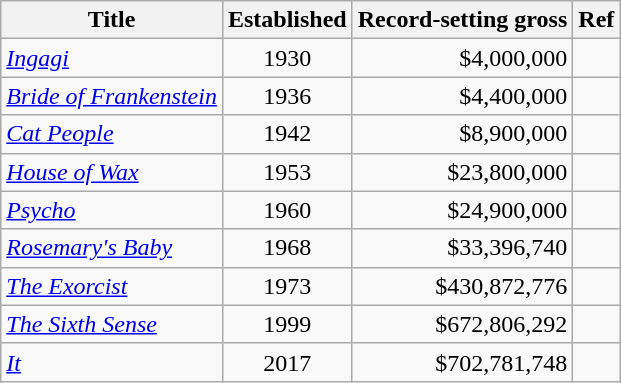<table class="wikitable">
<tr>
<th scope="col">Title</th>
<th scope="col">Established</th>
<th scope="col">Record-setting gross</th>
<th scope="col">Ref</th>
</tr>
<tr>
<td><em><a href='#'>Ingagi</a></em></td>
<td style="text-align:center;">1930</td>
<td style="text-align:right;">$4,000,000</td>
<td></td>
</tr>
<tr>
<td><em><a href='#'>Bride of Frankenstein</a></em></td>
<td style="text-align:center;">1936</td>
<td style="text-align:right;">$4,400,000</td>
<td></td>
</tr>
<tr>
<td><em><a href='#'>Cat People</a></em></td>
<td style="text-align:center;">1942</td>
<td style="text-align:right;">$8,900,000</td>
<td></td>
</tr>
<tr>
<td><em><a href='#'>House of Wax</a></em></td>
<td style="text-align:center;">1953</td>
<td style="text-align:right;">$23,800,000</td>
<td></td>
</tr>
<tr>
<td><em><a href='#'>Psycho</a></em></td>
<td style="text-align:center;">1960</td>
<td style="text-align:right;">$24,900,000</td>
<td></td>
</tr>
<tr>
<td><em><a href='#'>Rosemary's Baby</a></em></td>
<td style="text-align:center;">1968</td>
<td style="text-align:right;">$33,396,740</td>
<td></td>
</tr>
<tr>
<td><em><a href='#'>The Exorcist</a></em></td>
<td style="text-align:center;">1973</td>
<td style="text-align:right;">$430,872,776</td>
<td></td>
</tr>
<tr>
<td><em><a href='#'>The Sixth Sense</a></em></td>
<td style="text-align:center;">1999</td>
<td style="text-align:right;">$672,806,292</td>
<td></td>
</tr>
<tr>
<td scope="row"><em><a href='#'>It</a></em></td>
<td style="text-align:center;">2017</td>
<td style="text-align:right;">$702,781,748</td>
<td></td>
</tr>
</table>
